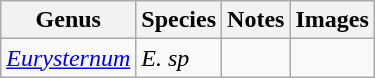<table class="wikitable">
<tr>
<th>Genus</th>
<th>Species</th>
<th>Notes</th>
<th>Images</th>
</tr>
<tr>
<td><em><a href='#'>Eurysternum</a></em></td>
<td><em>E. sp</em></td>
<td></td>
<td></td>
</tr>
</table>
